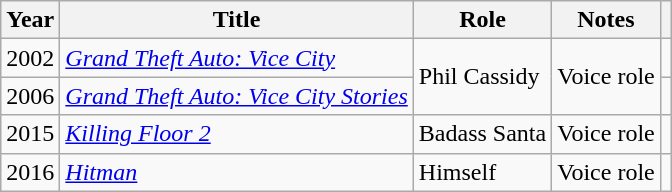<table class="wikitable plainrowheaders sortable">
<tr>
<th>Year</th>
<th>Title</th>
<th>Role</th>
<th class=unsortable>Notes</th>
<th class=unsortable></th>
</tr>
<tr>
<td>2002</td>
<td><em><a href='#'>Grand Theft Auto: Vice City</a></em></td>
<td rowspan="2">Phil Cassidy</td>
<td rowspan="2">Voice role</td>
<td></td>
</tr>
<tr>
<td>2006</td>
<td><em><a href='#'>Grand Theft Auto: Vice City Stories</a></em></td>
<td></td>
</tr>
<tr>
<td>2015</td>
<td><em><a href='#'>Killing Floor 2</a></em></td>
<td>Badass Santa</td>
<td>Voice role</td>
<td></td>
</tr>
<tr>
<td>2016</td>
<td><em><a href='#'>Hitman</a></em></td>
<td>Himself</td>
<td>Voice role</td>
<td></td>
</tr>
</table>
